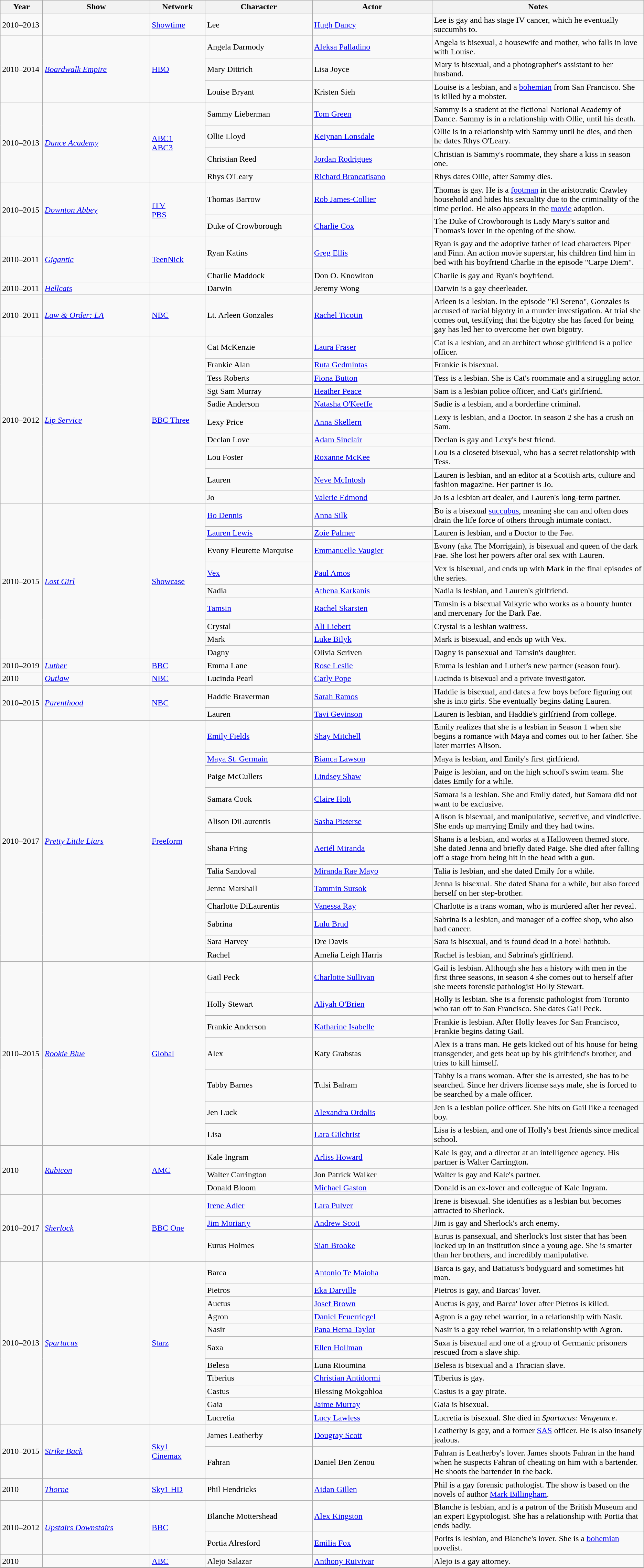<table class="sortable wikitable" style="margins:auto; width=100%;">
<tr>
<th style="width:75px;">Year</th>
<th style="width:200px;">Show</th>
<th style="width:100px;">Network</th>
<th style="width:200px;">Character</th>
<th style="width:225px;">Actor</th>
<th>Notes</th>
</tr>
<tr>
<td>2010–2013</td>
<td><em></em></td>
<td><a href='#'>Showtime</a></td>
<td>Lee</td>
<td><a href='#'>Hugh Dancy</a></td>
<td>Lee is gay and has stage IV cancer, which he eventually succumbs to.</td>
</tr>
<tr>
<td rowspan="3">2010–2014</td>
<td rowspan="3"><em><a href='#'>Boardwalk Empire</a></em></td>
<td rowspan="3"><a href='#'>HBO</a></td>
<td>Angela Darmody</td>
<td><a href='#'>Aleksa Palladino</a></td>
<td>Angela is bisexual, a housewife and mother, who falls in love with Louise.</td>
</tr>
<tr>
<td>Mary Dittrich</td>
<td>Lisa Joyce</td>
<td>Mary is bisexual, and a photographer's assistant to her husband.</td>
</tr>
<tr>
<td>Louise Bryant</td>
<td>Kristen Sieh</td>
<td>Louise is a lesbian, and a <a href='#'>bohemian</a> from San Francisco. She is killed by a mobster.</td>
</tr>
<tr>
<td rowspan="4">2010–2013</td>
<td rowspan="4"><em><a href='#'>Dance Academy</a></em></td>
<td rowspan="4"><a href='#'>ABC1</a><br><a href='#'>ABC3</a></td>
<td>Sammy Lieberman</td>
<td><a href='#'>Tom Green</a></td>
<td>Sammy is a student at the fictional National Academy of Dance. Sammy is in a relationship with Ollie, until his death.</td>
</tr>
<tr>
<td>Ollie Lloyd</td>
<td><a href='#'>Keiynan Lonsdale</a></td>
<td>Ollie is in a relationship with Sammy until he dies, and then he dates Rhys O'Leary.</td>
</tr>
<tr>
<td>Christian Reed</td>
<td><a href='#'>Jordan Rodrigues</a></td>
<td>Christian is Sammy's roommate, they share a kiss in season one.</td>
</tr>
<tr>
<td>Rhys O'Leary</td>
<td><a href='#'>Richard Brancatisano</a></td>
<td>Rhys dates Ollie, after Sammy dies.</td>
</tr>
<tr>
<td rowspan="2">2010–2015</td>
<td rowspan="2"><em><a href='#'>Downton Abbey</a></em></td>
<td rowspan="2"><a href='#'>ITV</a><br><a href='#'>PBS</a></td>
<td>Thomas Barrow</td>
<td><a href='#'>Rob James-Collier</a></td>
<td>Thomas is gay. He is a <a href='#'>footman</a> in the aristocratic Crawley household and hides his sexuality due to the criminality of the time period. He also appears in the <a href='#'>movie</a> adaption.</td>
</tr>
<tr>
<td>Duke of Crowborough</td>
<td><a href='#'>Charlie Cox</a></td>
<td>The Duke of Crowborough is Lady Mary's suitor and Thomas's lover in the opening of the show.</td>
</tr>
<tr>
<td rowspan="2">2010–2011</td>
<td rowspan="2"><em><a href='#'>Gigantic</a></em></td>
<td rowspan="2"><a href='#'>TeenNick</a></td>
<td>Ryan Katins</td>
<td><a href='#'>Greg Ellis</a></td>
<td>Ryan is gay and the adoptive father of lead characters Piper and Finn. An action movie superstar, his children find him in bed with his boyfriend Charlie in the episode "Carpe Diem".</td>
</tr>
<tr>
<td>Charlie Maddock</td>
<td>Don O. Knowlton</td>
<td>Charlie is gay and Ryan's boyfriend.</td>
</tr>
<tr>
<td>2010–2011</td>
<td><em><a href='#'>Hellcats</a></em></td>
<td></td>
<td>Darwin</td>
<td>Jeremy Wong</td>
<td>Darwin is a gay cheerleader.</td>
</tr>
<tr>
<td>2010–2011</td>
<td><em><a href='#'>Law & Order: LA</a></em></td>
<td><a href='#'>NBC</a></td>
<td>Lt. Arleen Gonzales</td>
<td><a href='#'>Rachel Ticotin</a></td>
<td>Arleen is a lesbian. In the episode "El Sereno", Gonzales is accused of racial bigotry in a murder investigation. At trial she comes out, testifying that the bigotry she has faced for being gay has led her to overcome her own bigotry.</td>
</tr>
<tr>
<td rowspan="10">2010–2012</td>
<td rowspan="10"><em><a href='#'>Lip Service</a></em></td>
<td rowspan="10"><a href='#'>BBC Three</a></td>
<td>Cat McKenzie</td>
<td><a href='#'>Laura Fraser</a></td>
<td>Cat is a lesbian, and an architect whose girlfriend is a police officer.</td>
</tr>
<tr>
<td>Frankie Alan</td>
<td><a href='#'>Ruta Gedmintas</a></td>
<td>Frankie is bisexual.</td>
</tr>
<tr>
<td>Tess Roberts</td>
<td><a href='#'>Fiona Button</a></td>
<td>Tess is a lesbian. She is Cat's roommate and a struggling actor.</td>
</tr>
<tr>
<td>Sgt Sam Murray</td>
<td><a href='#'>Heather Peace</a></td>
<td>Sam is a lesbian police officer, and Cat's girlfriend.</td>
</tr>
<tr>
<td>Sadie Anderson</td>
<td><a href='#'>Natasha O'Keeffe</a></td>
<td>Sadie is a lesbian, and a borderline criminal.</td>
</tr>
<tr>
<td>Lexy Price</td>
<td><a href='#'>Anna Skellern</a></td>
<td>Lexy is lesbian, and a Doctor. In season 2 she has a crush on Sam.</td>
</tr>
<tr>
<td>Declan Love</td>
<td><a href='#'>Adam Sinclair</a></td>
<td>Declan is gay and Lexy's best friend.</td>
</tr>
<tr>
<td>Lou Foster</td>
<td><a href='#'>Roxanne McKee</a></td>
<td>Lou is a closeted bisexual, who has a secret relationship with Tess.</td>
</tr>
<tr>
<td>Lauren</td>
<td><a href='#'>Neve McIntosh</a></td>
<td>Lauren is lesbian, and an editor at a Scottish arts, culture and fashion magazine. Her partner is Jo.</td>
</tr>
<tr>
<td>Jo</td>
<td><a href='#'>Valerie Edmond</a></td>
<td>Jo is a lesbian art dealer, and Lauren's long-term partner.</td>
</tr>
<tr>
<td rowspan="9">2010–2015</td>
<td rowspan="9"><em><a href='#'>Lost Girl</a></em></td>
<td rowspan="9"><a href='#'>Showcase</a></td>
<td><a href='#'>Bo Dennis</a></td>
<td><a href='#'>Anna Silk</a></td>
<td>Bo is a bisexual <a href='#'>succubus</a>, meaning she can and often does drain the life force of others through intimate contact.</td>
</tr>
<tr>
<td><a href='#'>Lauren Lewis</a></td>
<td><a href='#'>Zoie Palmer</a></td>
<td>Lauren is lesbian, and a Doctor to the Fae.</td>
</tr>
<tr>
<td>Evony Fleurette Marquise</td>
<td><a href='#'>Emmanuelle Vaugier</a></td>
<td>Evony (aka The Morrigain), is bisexual and queen of the dark Fae. She lost her powers after oral sex with Lauren.</td>
</tr>
<tr>
<td><a href='#'>Vex</a></td>
<td><a href='#'>Paul Amos</a></td>
<td>Vex is bisexual, and ends up with Mark in the final episodes of the series.</td>
</tr>
<tr>
<td>Nadia</td>
<td><a href='#'>Athena Karkanis</a></td>
<td>Nadia is lesbian, and Lauren's girlfriend.</td>
</tr>
<tr>
<td><a href='#'>Tamsin</a></td>
<td><a href='#'>Rachel Skarsten</a></td>
<td>Tamsin is a bisexual Valkyrie who works as a bounty hunter and mercenary for the Dark Fae.</td>
</tr>
<tr>
<td>Crystal</td>
<td><a href='#'>Ali Liebert</a></td>
<td>Crystal is a lesbian waitress.</td>
</tr>
<tr>
<td>Mark</td>
<td><a href='#'>Luke Bilyk</a></td>
<td>Mark is bisexual, and ends up with Vex.</td>
</tr>
<tr>
<td>Dagny</td>
<td>Olivia Scriven</td>
<td>Dagny is pansexual and Tamsin's daughter.</td>
</tr>
<tr>
<td>2010–2019</td>
<td><em><a href='#'>Luther</a></em></td>
<td><a href='#'>BBC</a></td>
<td>Emma Lane</td>
<td><a href='#'>Rose Leslie</a></td>
<td>Emma is lesbian and Luther's new partner (season four).</td>
</tr>
<tr>
<td>2010</td>
<td><em><a href='#'>Outlaw</a></em></td>
<td><a href='#'>NBC</a></td>
<td>Lucinda Pearl</td>
<td><a href='#'>Carly Pope</a></td>
<td>Lucinda is bisexual and a private investigator.</td>
</tr>
<tr>
<td rowspan="2">2010–2015</td>
<td rowspan="2"><em><a href='#'>Parenthood</a></em></td>
<td rowspan="2"><a href='#'>NBC</a></td>
<td>Haddie Braverman</td>
<td><a href='#'>Sarah Ramos</a></td>
<td>Haddie is bisexual, and dates a few boys before figuring out she is into girls. She eventually begins dating Lauren.</td>
</tr>
<tr>
<td>Lauren</td>
<td><a href='#'>Tavi Gevinson</a></td>
<td>Lauren is lesbian, and Haddie's girlfriend from college.</td>
</tr>
<tr>
<td rowspan="12">2010–2017</td>
<td rowspan="12"><em><a href='#'>Pretty Little Liars</a></em></td>
<td rowspan="12"><a href='#'>Freeform</a></td>
<td><a href='#'>Emily Fields</a></td>
<td><a href='#'>Shay Mitchell</a></td>
<td>Emily realizes that she is a lesbian in Season 1 when she begins a romance with Maya and comes out to her father. She later marries Alison.</td>
</tr>
<tr>
<td><a href='#'>Maya St. Germain</a></td>
<td><a href='#'>Bianca Lawson</a></td>
<td>Maya is lesbian, and Emily's first girlfriend.</td>
</tr>
<tr>
<td>Paige McCullers</td>
<td><a href='#'>Lindsey Shaw</a></td>
<td>Paige is lesbian, and on the high school's swim team. She dates Emily for a while.</td>
</tr>
<tr>
<td>Samara Cook</td>
<td><a href='#'>Claire Holt</a></td>
<td>Samara is a lesbian. She and Emily dated, but Samara did not want to be exclusive.</td>
</tr>
<tr>
<td>Alison DiLaurentis</td>
<td><a href='#'>Sasha Pieterse</a></td>
<td>Alison is bisexual, and manipulative, secretive, and vindictive. She ends up marrying Emily and they had twins.</td>
</tr>
<tr>
<td>Shana Fring</td>
<td><a href='#'>Aeriél Miranda</a></td>
<td>Shana is a lesbian, and works at a Halloween themed store. She dated Jenna and briefly dated Paige. She died after falling off a stage from being hit in the head with a gun.</td>
</tr>
<tr>
<td>Talia Sandoval</td>
<td><a href='#'>Miranda Rae Mayo</a></td>
<td>Talia is lesbian, and she dated Emily for a while.</td>
</tr>
<tr>
<td>Jenna Marshall</td>
<td><a href='#'>Tammin Sursok</a></td>
<td>Jenna is bisexual. She dated Shana for a while, but also forced herself on her step-brother.</td>
</tr>
<tr>
<td>Charlotte DiLaurentis</td>
<td><a href='#'>Vanessa Ray</a></td>
<td>Charlotte is a trans woman, who is murdered after her reveal.</td>
</tr>
<tr>
<td>Sabrina</td>
<td><a href='#'>Lulu Brud</a></td>
<td>Sabrina is a lesbian, and manager of a coffee shop, who also had cancer.</td>
</tr>
<tr>
<td>Sara Harvey</td>
<td>Dre Davis</td>
<td>Sara is bisexual, and is found dead in a hotel bathtub.</td>
</tr>
<tr>
<td>Rachel</td>
<td>Amelia Leigh Harris</td>
<td>Rachel is lesbian, and Sabrina's girlfriend.</td>
</tr>
<tr>
<td rowspan="7">2010–2015</td>
<td rowspan="7"><em><a href='#'>Rookie Blue</a></em></td>
<td rowspan="7"><a href='#'>Global</a></td>
<td>Gail Peck</td>
<td><a href='#'>Charlotte Sullivan</a></td>
<td>Gail is lesbian. Although she has a history with men in the first three seasons, in season 4 she comes out to herself after she meets forensic pathologist Holly Stewart.</td>
</tr>
<tr>
<td>Holly Stewart</td>
<td><a href='#'>Aliyah O'Brien</a></td>
<td>Holly is lesbian. She is a forensic pathologist from Toronto who ran off to San Francisco. She dates Gail Peck.</td>
</tr>
<tr>
<td>Frankie Anderson</td>
<td><a href='#'>Katharine Isabelle</a></td>
<td>Frankie is lesbian. After Holly leaves for San Francisco, Frankie begins dating Gail.</td>
</tr>
<tr>
<td>Alex</td>
<td>Katy Grabstas</td>
<td>Alex is a trans man. He gets kicked out of his house for being transgender, and gets beat up by his girlfriend's brother, and tries to kill himself.</td>
</tr>
<tr>
<td>Tabby Barnes</td>
<td>Tulsi Balram</td>
<td>Tabby is a trans woman. After she is arrested, she has to be searched. Since her drivers license says male, she is forced to be searched by a male officer.</td>
</tr>
<tr>
<td>Jen Luck</td>
<td><a href='#'>Alexandra Ordolis</a></td>
<td>Jen is a lesbian police officer. She hits on Gail like a teenaged boy.</td>
</tr>
<tr>
<td>Lisa</td>
<td><a href='#'>Lara Gilchrist</a></td>
<td>Lisa is a lesbian, and one of Holly's best friends since medical school.</td>
</tr>
<tr>
<td rowspan="3">2010</td>
<td rowspan="3"><em><a href='#'>Rubicon</a></em></td>
<td rowspan="3"><a href='#'>AMC</a></td>
<td>Kale Ingram</td>
<td><a href='#'>Arliss Howard</a></td>
<td>Kale is gay, and a director at an intelligence agency. His partner is Walter Carrington.</td>
</tr>
<tr>
<td>Walter Carrington</td>
<td>Jon Patrick Walker</td>
<td>Walter is gay and Kale's partner.</td>
</tr>
<tr>
<td>Donald Bloom</td>
<td><a href='#'>Michael Gaston</a></td>
<td>Donald is an ex-lover and colleague of Kale Ingram.</td>
</tr>
<tr>
<td rowspan="3">2010–2017</td>
<td rowspan="3"><em><a href='#'>Sherlock</a></em></td>
<td rowspan="3"><a href='#'>BBC One</a></td>
<td><a href='#'>Irene Adler</a></td>
<td><a href='#'>Lara Pulver</a></td>
<td>Irene is bisexual. She identifies as a lesbian but becomes attracted to Sherlock.</td>
</tr>
<tr>
<td><a href='#'>Jim Moriarty</a></td>
<td><a href='#'>Andrew Scott</a></td>
<td>Jim is gay and Sherlock's arch enemy.</td>
</tr>
<tr>
<td>Eurus Holmes</td>
<td><a href='#'>Sian Brooke</a></td>
<td>Eurus is pansexual, and Sherlock's lost sister that has been locked up in an institution since a young age. She is smarter than her brothers, and incredibly manipulative.</td>
</tr>
<tr>
<td rowspan="11">2010–2013</td>
<td rowspan="11"><em><a href='#'>Spartacus</a></em></td>
<td rowspan="11"><a href='#'>Starz</a></td>
<td>Barca</td>
<td><a href='#'>Antonio Te Maioha</a></td>
<td>Barca is gay, and Batiatus's bodyguard and sometimes hit man.</td>
</tr>
<tr>
<td>Pietros</td>
<td><a href='#'>Eka Darville</a></td>
<td>Pietros is gay, and Barcas' lover.</td>
</tr>
<tr>
<td>Auctus</td>
<td><a href='#'>Josef Brown</a></td>
<td>Auctus is gay, and Barca' lover after Pietros is killed.</td>
</tr>
<tr>
<td>Agron</td>
<td><a href='#'>Daniel Feuerriegel</a></td>
<td>Agron is a gay rebel warrior, in a relationship with Nasir.</td>
</tr>
<tr>
<td>Nasir</td>
<td><a href='#'>Pana Hema Taylor</a></td>
<td>Nasir is a gay rebel warrior, in a relationship with Agron.</td>
</tr>
<tr>
<td>Saxa</td>
<td><a href='#'>Ellen Hollman</a></td>
<td>Saxa is bisexual and one of a group of Germanic prisoners rescued from a slave ship.</td>
</tr>
<tr>
<td>Belesa</td>
<td>Luna Rioumina</td>
<td>Belesa is bisexual and a Thracian slave.</td>
</tr>
<tr>
<td>Tiberius</td>
<td><a href='#'>Christian Antidormi</a></td>
<td>Tiberius is gay.</td>
</tr>
<tr>
<td>Castus</td>
<td>Blessing Mokgohloa</td>
<td>Castus is a gay pirate.</td>
</tr>
<tr>
<td>Gaia</td>
<td><a href='#'>Jaime Murray</a></td>
<td>Gaia is bisexual.</td>
</tr>
<tr>
<td>Lucretia</td>
<td><a href='#'>Lucy Lawless</a></td>
<td>Lucretia is bisexual. She died in <em>Spartacus: Vengeance</em>.</td>
</tr>
<tr>
<td rowspan="2">2010–2015</td>
<td rowspan="2"><em><a href='#'>Strike Back</a></em></td>
<td rowspan="2"><a href='#'>Sky1</a><br><a href='#'>Cinemax</a></td>
<td>James Leatherby</td>
<td><a href='#'>Dougray Scott</a></td>
<td>Leatherby is gay, and a former <a href='#'>SAS</a> officer. He is also insanely jealous.</td>
</tr>
<tr>
<td>Fahran</td>
<td>Daniel Ben Zenou</td>
<td>Fahran is Leatherby's lover. James shoots Fahran in the hand when he suspects Fahran of cheating on him with a bartender. He shoots the bartender in the back.</td>
</tr>
<tr>
<td>2010</td>
<td><em><a href='#'>Thorne</a></em></td>
<td><a href='#'>Sky1 HD</a></td>
<td>Phil Hendricks</td>
<td><a href='#'>Aidan Gillen</a></td>
<td>Phil is a gay forensic pathologist. The show is based on the novels of author <a href='#'>Mark Billingham</a>.</td>
</tr>
<tr>
<td rowspan="2">2010–2012</td>
<td rowspan="2"><em><a href='#'>Upstairs Downstairs</a></em></td>
<td rowspan="2"><a href='#'>BBC</a></td>
<td>Blanche Mottershead</td>
<td><a href='#'>Alex Kingston</a></td>
<td>Blanche is lesbian, and is a patron of the British Museum and an expert Egyptologist. She has a relationship with Portia that ends badly.</td>
</tr>
<tr>
<td>Portia Alresford</td>
<td><a href='#'>Emilia Fox</a></td>
<td>Porits is lesbian, and Blanche's lover. She is a <a href='#'>bohemian</a> novelist.</td>
</tr>
<tr>
<td>2010</td>
<td><em></em></td>
<td><a href='#'>ABC</a></td>
<td>Alejo Salazar</td>
<td><a href='#'>Anthony Ruivivar</a></td>
<td>Alejo is a gay attorney.</td>
</tr>
<tr>
</tr>
</table>
